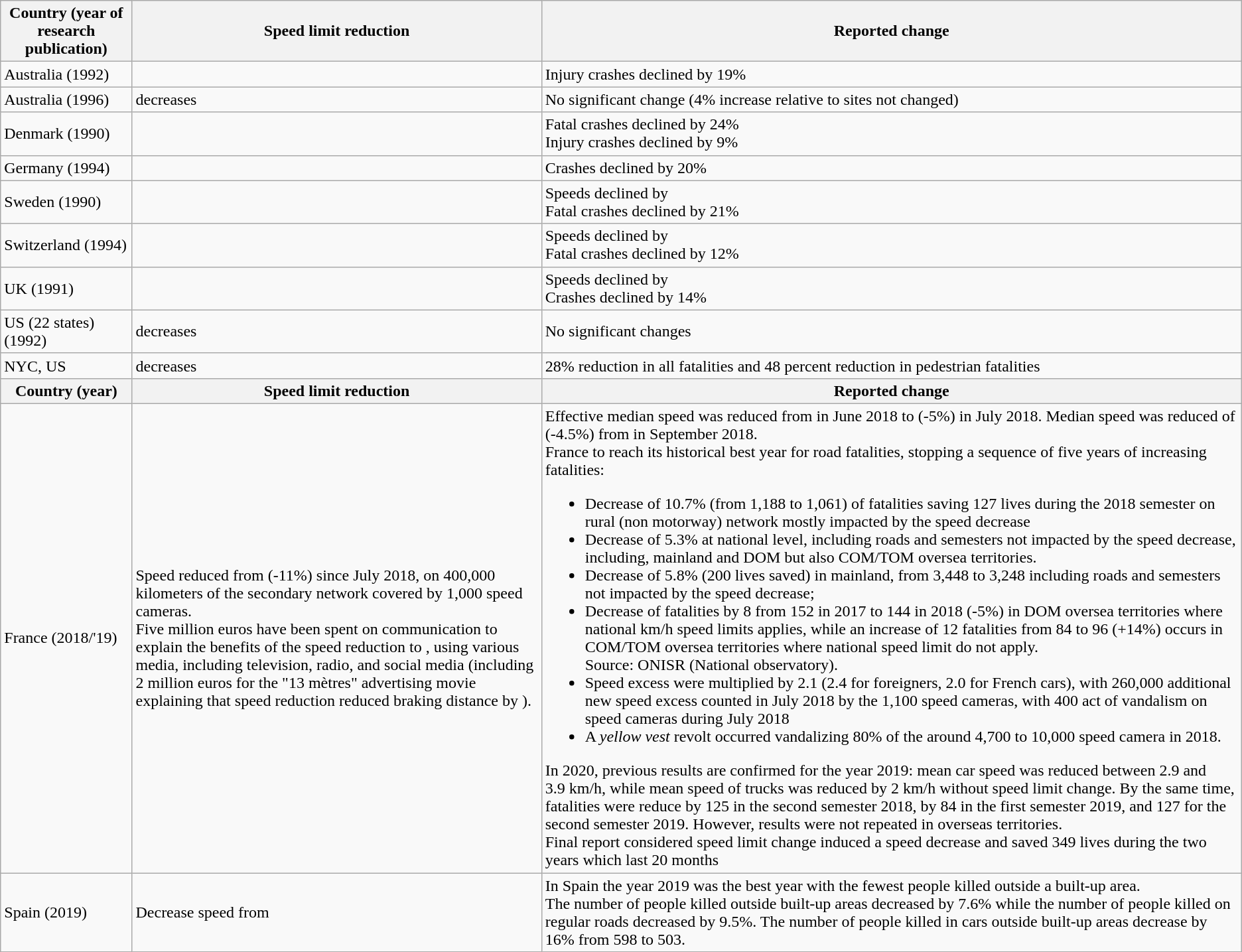<table class="wikitable sortable">
<tr>
<th>Country (year of research publication)</th>
<th width=33%>Speed limit reduction</th>
<th>Reported change</th>
</tr>
<tr>
<td>Australia (1992)</td>
<td></td>
<td>Injury crashes declined by 19%</td>
</tr>
<tr>
<td>Australia (1996)</td>
<td> decreases</td>
<td>No significant change (4% increase relative to sites not changed)</td>
</tr>
<tr>
<td>Denmark (1990)</td>
<td></td>
<td>Fatal crashes declined by 24%<br>Injury crashes declined by 9%</td>
</tr>
<tr>
<td>Germany (1994)</td>
<td></td>
<td>Crashes declined by 20%</td>
</tr>
<tr>
<td>Sweden (1990)</td>
<td></td>
<td>Speeds declined by <br>Fatal crashes declined by 21%</td>
</tr>
<tr>
<td>Switzerland (1994)</td>
<td></td>
<td>Speeds declined by <br>Fatal crashes declined by 12%</td>
</tr>
<tr>
<td>UK (1991)</td>
<td></td>
<td>Speeds declined by <br>Crashes declined by 14%</td>
</tr>
<tr>
<td>US (22 states) (1992)</td>
<td> decreases</td>
<td>No significant changes</td>
</tr>
<tr>
<td>NYC, US</td>
<td> decreases</td>
<td>28% reduction in all fatalities and 48 percent reduction in pedestrian fatalities</td>
</tr>
<tr>
<th>Country (year)</th>
<th>Speed limit reduction</th>
<th>Reported change</th>
</tr>
<tr>
<td>France (2018/'19)</td>
<td>Speed reduced from  (-11%) since July 2018, on 400,000 kilometers of the secondary network covered by 1,000 speed cameras.<br>Five million euros have been spent on communication to explain the benefits of the speed reduction to , using various media, including television, radio, and social media (including 2 million euros for the "13 mètres" advertising movie explaining that speed reduction reduced braking distance by ).</td>
<td>Effective median speed was reduced from  in June 2018 to  (-5%) in July 2018. Median speed was reduced of  (-4.5%) from  in September 2018.<br>France to reach its historical best year for road fatalities, stopping a sequence of five years of increasing fatalities:<ul><li>Decrease of 10.7% (from 1,188 to 1,061) of fatalities saving 127 lives during the 2018 semester on rural (non motorway) network mostly impacted by the speed decrease</li><li>Decrease of 5.3% at national level, including roads and semesters not impacted by the speed decrease, including, mainland and DOM but also COM/TOM oversea territories.</li><li>Decrease of 5.8% (200 lives saved) in mainland, from 3,448 to 3,248 including roads and semesters not impacted by the speed decrease;</li><li>Decrease of fatalities by 8 from 152 in 2017 to 144 in 2018 (-5%) in DOM oversea territories where national km/h speed limits applies, while an increase of 12 fatalities from 84 to 96 (+14%) occurs in COM/TOM oversea territories where national  speed limit do not apply. <br>Source: ONISR (National observatory).</li><li>Speed excess were multiplied by 2.1 (2.4 for foreigners, 2.0 for French cars), with 260,000 additional new speed excess counted in July 2018 by the 1,100 speed cameras, with 400 act of vandalism on speed cameras during July 2018</li><li>A <em>yellow vest</em> revolt occurred vandalizing 80% of the around 4,700 to 10,000 speed camera in 2018.</li></ul>In 2020, previous results are confirmed for the year 2019: mean car speed was reduced between 2.9 and 3.9 km/h, while mean speed of trucks was reduced by 2 km/h without speed limit change. By the same time, fatalities were reduce by 125 in the second semester 2018, by 84 in the first semester 2019, and 127 for the second semester 2019.
However, results were not repeated in overseas territories.<br>Final report considered speed limit change induced a  speed decrease and saved 349 lives during the two years which last 20 months</td>
</tr>
<tr>
<td>Spain (2019)</td>
<td>Decrease speed from </td>
<td>In Spain the year 2019 was the best year with the fewest people killed outside a built-up area.<br>The number of people killed outside built-up areas decreased by 7.6% while the number of people killed on regular roads decreased by 9.5%. The number of people killed in cars outside built-up areas decrease by 16% from 598 to 503.</td>
</tr>
</table>
